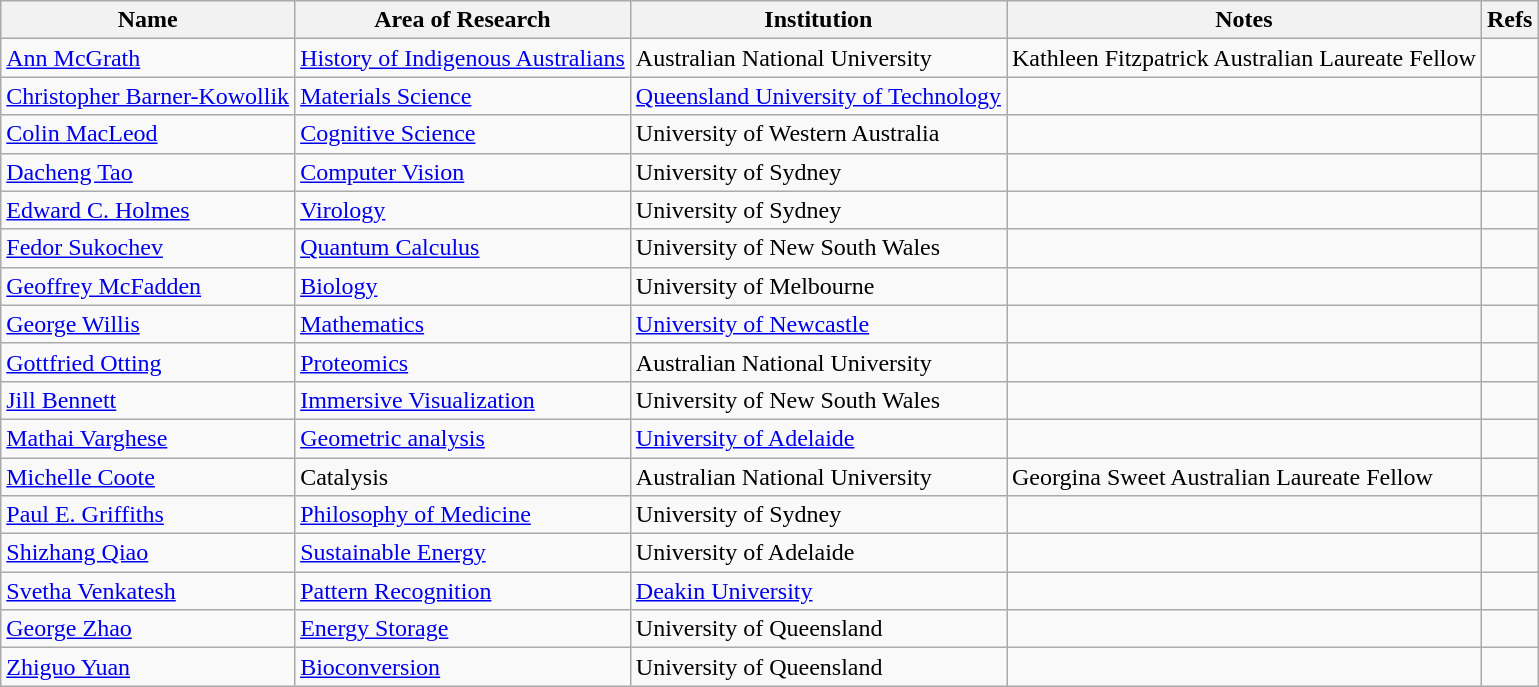<table class="wikitable">
<tr>
<th>Name</th>
<th>Area of Research</th>
<th>Institution</th>
<th>Notes</th>
<th>Refs</th>
</tr>
<tr>
<td><a href='#'>Ann McGrath</a></td>
<td><a href='#'>History of Indigenous Australians</a></td>
<td>Australian National University</td>
<td>Kathleen Fitzpatrick Australian Laureate Fellow</td>
<td></td>
</tr>
<tr>
<td><a href='#'>Christopher Barner-Kowollik</a></td>
<td><a href='#'>Materials Science</a></td>
<td><a href='#'>Queensland University of Technology</a></td>
<td></td>
<td></td>
</tr>
<tr>
<td><a href='#'>Colin MacLeod</a></td>
<td><a href='#'>Cognitive Science</a></td>
<td>University of Western Australia</td>
<td></td>
<td></td>
</tr>
<tr>
<td><a href='#'>Dacheng Tao</a></td>
<td><a href='#'>Computer Vision</a></td>
<td>University of Sydney</td>
<td></td>
<td></td>
</tr>
<tr>
<td><a href='#'>Edward C. Holmes</a></td>
<td><a href='#'>Virology</a></td>
<td>University of Sydney</td>
<td></td>
<td></td>
</tr>
<tr>
<td><a href='#'>Fedor Sukochev</a></td>
<td><a href='#'>Quantum Calculus</a></td>
<td>University of New South Wales</td>
<td></td>
<td></td>
</tr>
<tr>
<td><a href='#'>Geoffrey McFadden</a></td>
<td><a href='#'>Biology</a></td>
<td>University of Melbourne</td>
<td></td>
<td></td>
</tr>
<tr>
<td><a href='#'>George Willis</a></td>
<td><a href='#'>Mathematics</a></td>
<td><a href='#'>University of Newcastle</a></td>
<td></td>
<td></td>
</tr>
<tr>
<td><a href='#'>Gottfried Otting</a></td>
<td><a href='#'>Proteomics</a></td>
<td>Australian National University</td>
<td></td>
<td></td>
</tr>
<tr>
<td><a href='#'>Jill Bennett</a></td>
<td><a href='#'>Immersive Visualization</a></td>
<td>University of New South Wales</td>
<td></td>
<td></td>
</tr>
<tr>
<td><a href='#'>Mathai Varghese</a></td>
<td><a href='#'>Geometric analysis</a></td>
<td><a href='#'>University of Adelaide</a></td>
<td></td>
<td></td>
</tr>
<tr>
<td><a href='#'>Michelle Coote</a></td>
<td>Catalysis</td>
<td>Australian National University</td>
<td>Georgina Sweet Australian Laureate Fellow</td>
<td></td>
</tr>
<tr>
<td><a href='#'>Paul E. Griffiths</a></td>
<td><a href='#'>Philosophy of Medicine</a></td>
<td>University of Sydney</td>
<td></td>
<td></td>
</tr>
<tr>
<td><a href='#'>Shizhang Qiao</a></td>
<td><a href='#'>Sustainable Energy</a></td>
<td>University of Adelaide</td>
<td></td>
<td></td>
</tr>
<tr>
<td><a href='#'>Svetha Venkatesh</a></td>
<td><a href='#'>Pattern Recognition</a></td>
<td><a href='#'>Deakin University</a></td>
<td></td>
<td></td>
</tr>
<tr>
<td><a href='#'>George Zhao</a></td>
<td><a href='#'>Energy Storage</a></td>
<td>University of Queensland</td>
<td></td>
<td></td>
</tr>
<tr>
<td><a href='#'>Zhiguo Yuan</a></td>
<td><a href='#'>Bioconversion</a></td>
<td>University of Queensland</td>
<td></td>
<td></td>
</tr>
</table>
